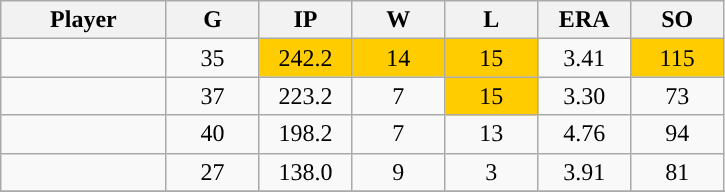<table class="wikitable sortable">
<tr>
<th bgcolor="#DDDDFF" width="16%">Player</th>
<th bgcolor="#DDDDFF" width="9%">G</th>
<th bgcolor="#DDDDFF" width="9%">IP</th>
<th bgcolor="#DDDDFF" width="9%">W</th>
<th bgcolor="#DDDDFF" width="9%">L</th>
<th bgcolor="#DDDDFF" width="9%">ERA</th>
<th bgcolor="#DDDDFF" width="9%">SO</th>
</tr>
<tr align="center">
<td></td>
<td>35</td>
<td style="background:#fc0;">242.2</td>
<td style="background:#fc0;">14</td>
<td style="background:#fc0;">15</td>
<td>3.41</td>
<td style="background:#fc0;">115</td>
</tr>
<tr align="center">
<td></td>
<td>37</td>
<td>223.2</td>
<td>7</td>
<td style="background:#fc0;">15</td>
<td>3.30</td>
<td>73</td>
</tr>
<tr align="center">
<td></td>
<td>40</td>
<td>198.2</td>
<td>7</td>
<td>13</td>
<td>4.76</td>
<td>94</td>
</tr>
<tr align="center">
<td></td>
<td>27</td>
<td>138.0</td>
<td>9</td>
<td>3</td>
<td>3.91</td>
<td>81</td>
</tr>
<tr align="center">
</tr>
</table>
